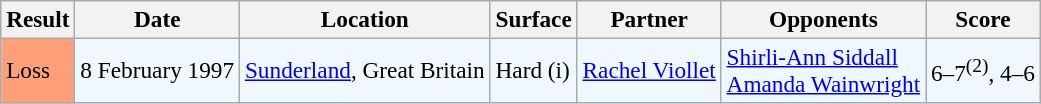<table class="sortable wikitable" style="font-size:97%;">
<tr>
<th>Result</th>
<th>Date</th>
<th>Location</th>
<th>Surface</th>
<th>Partner</th>
<th>Opponents</th>
<th>Score</th>
</tr>
<tr style="background:#f0f8ff;">
<td style="background:#ffa07a;">Loss</td>
<td>8 February 1997</td>
<td><a href='#'>Sunderland</a>, Great Britain</td>
<td>Hard (i)</td>
<td> <a href='#'>Rachel Viollet</a></td>
<td> <a href='#'>Shirli-Ann Siddall</a> <br>  <a href='#'>Amanda Wainwright</a></td>
<td>6–7<sup>(2)</sup>, 4–6</td>
</tr>
</table>
